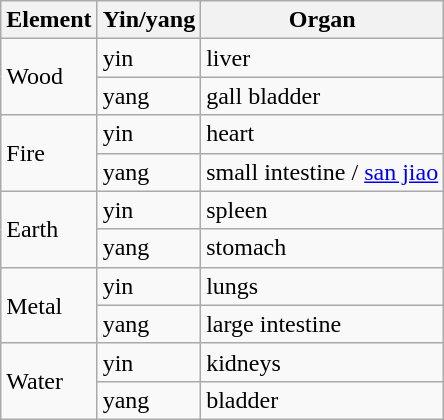<table class="wikitable">
<tr>
<th><strong>Element</strong></th>
<th><strong>Yin/yang</strong></th>
<th><strong>Organ</strong></th>
</tr>
<tr>
<td rowspan="2">Wood</td>
<td>yin</td>
<td>liver</td>
</tr>
<tr>
<td>yang</td>
<td>gall bladder</td>
</tr>
<tr>
<td rowspan="2">Fire</td>
<td>yin</td>
<td>heart</td>
</tr>
<tr>
<td>yang</td>
<td>small intestine / <a href='#'>san jiao</a></td>
</tr>
<tr>
<td rowspan="2">Earth</td>
<td>yin</td>
<td>spleen</td>
</tr>
<tr>
<td>yang</td>
<td>stomach</td>
</tr>
<tr>
<td rowspan="2">Metal</td>
<td>yin</td>
<td>lungs</td>
</tr>
<tr>
<td>yang</td>
<td>large intestine</td>
</tr>
<tr>
<td rowspan="2">Water</td>
<td>yin</td>
<td>kidneys</td>
</tr>
<tr>
<td>yang</td>
<td>bladder</td>
</tr>
</table>
